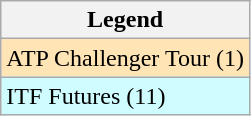<table class="wikitable">
<tr>
<th>Legend</th>
</tr>
<tr style="background:moccasin;">
<td>ATP Challenger Tour (1)</td>
</tr>
<tr style="background:#cffcff;">
<td>ITF Futures (11)</td>
</tr>
</table>
